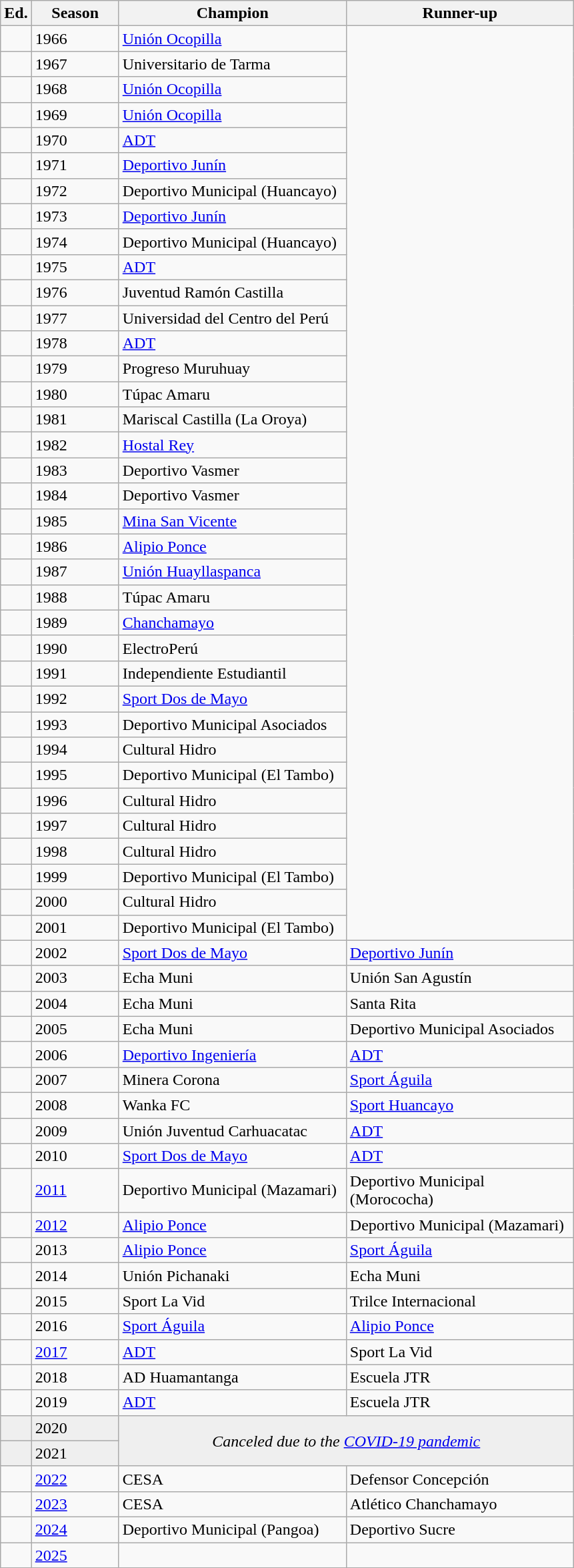<table class="wikitable sortable">
<tr>
<th width=px>Ed.</th>
<th width=80px>Season</th>
<th width=220px>Champion</th>
<th width=220px>Runner-up</th>
</tr>
<tr>
<td></td>
<td>1966</td>
<td><a href='#'>Unión Ocopilla</a></td>
</tr>
<tr>
<td></td>
<td>1967</td>
<td>Universitario de Tarma</td>
</tr>
<tr>
<td></td>
<td>1968</td>
<td><a href='#'>Unión Ocopilla</a></td>
</tr>
<tr>
<td></td>
<td>1969</td>
<td><a href='#'>Unión Ocopilla</a></td>
</tr>
<tr>
<td></td>
<td>1970</td>
<td><a href='#'>ADT</a></td>
</tr>
<tr>
<td></td>
<td>1971</td>
<td><a href='#'>Deportivo Junín</a></td>
</tr>
<tr>
<td></td>
<td>1972</td>
<td>Deportivo Municipal (Huancayo)</td>
</tr>
<tr>
<td></td>
<td>1973</td>
<td><a href='#'>Deportivo Junín</a></td>
</tr>
<tr>
<td></td>
<td>1974</td>
<td>Deportivo Municipal (Huancayo)</td>
</tr>
<tr>
<td></td>
<td>1975</td>
<td><a href='#'>ADT</a></td>
</tr>
<tr>
<td></td>
<td>1976</td>
<td>Juventud Ramón Castilla</td>
</tr>
<tr>
<td></td>
<td>1977</td>
<td>Universidad del Centro del Perú</td>
</tr>
<tr>
<td></td>
<td>1978</td>
<td><a href='#'>ADT</a></td>
</tr>
<tr>
<td></td>
<td>1979</td>
<td>Progreso Muruhuay</td>
</tr>
<tr>
<td></td>
<td>1980</td>
<td>Túpac Amaru</td>
</tr>
<tr>
<td></td>
<td>1981</td>
<td>Mariscal Castilla (La Oroya)</td>
</tr>
<tr>
<td></td>
<td>1982</td>
<td><a href='#'>Hostal Rey</a></td>
</tr>
<tr>
<td></td>
<td>1983</td>
<td>Deportivo Vasmer</td>
</tr>
<tr>
<td></td>
<td>1984</td>
<td>Deportivo Vasmer</td>
</tr>
<tr>
<td></td>
<td>1985</td>
<td><a href='#'>Mina San Vicente</a></td>
</tr>
<tr>
<td></td>
<td>1986</td>
<td><a href='#'>Alipio Ponce</a></td>
</tr>
<tr>
<td></td>
<td>1987</td>
<td><a href='#'>Unión Huayllaspanca</a></td>
</tr>
<tr>
<td></td>
<td>1988</td>
<td>Túpac Amaru</td>
</tr>
<tr>
<td></td>
<td>1989</td>
<td><a href='#'>Chanchamayo</a></td>
</tr>
<tr>
<td></td>
<td>1990</td>
<td>ElectroPerú</td>
</tr>
<tr>
<td></td>
<td>1991</td>
<td>Independiente Estudiantil</td>
</tr>
<tr>
<td></td>
<td>1992</td>
<td><a href='#'>Sport Dos de Mayo</a></td>
</tr>
<tr>
<td></td>
<td>1993</td>
<td>Deportivo Municipal Asociados</td>
</tr>
<tr>
<td></td>
<td>1994</td>
<td>Cultural Hidro</td>
</tr>
<tr>
<td></td>
<td>1995</td>
<td>Deportivo Municipal (El Tambo)</td>
</tr>
<tr>
<td></td>
<td>1996</td>
<td>Cultural Hidro</td>
</tr>
<tr>
<td></td>
<td>1997</td>
<td>Cultural Hidro</td>
</tr>
<tr>
<td></td>
<td>1998</td>
<td>Cultural Hidro</td>
</tr>
<tr>
<td></td>
<td>1999</td>
<td>Deportivo Municipal (El Tambo)</td>
</tr>
<tr>
<td></td>
<td>2000</td>
<td>Cultural Hidro</td>
</tr>
<tr>
<td></td>
<td>2001</td>
<td>Deportivo Municipal (El Tambo)</td>
</tr>
<tr>
<td></td>
<td>2002</td>
<td><a href='#'>Sport Dos de Mayo</a></td>
<td><a href='#'>Deportivo Junín</a></td>
</tr>
<tr>
<td></td>
<td>2003</td>
<td>Echa Muni</td>
<td>Unión San Agustín</td>
</tr>
<tr>
<td></td>
<td>2004</td>
<td>Echa Muni</td>
<td>Santa Rita</td>
</tr>
<tr>
<td></td>
<td>2005</td>
<td>Echa Muni</td>
<td>Deportivo Municipal Asociados</td>
</tr>
<tr>
<td></td>
<td>2006</td>
<td><a href='#'>Deportivo Ingeniería</a></td>
<td><a href='#'>ADT</a></td>
</tr>
<tr>
<td></td>
<td>2007</td>
<td>Minera Corona</td>
<td><a href='#'>Sport Águila</a></td>
</tr>
<tr>
<td></td>
<td>2008</td>
<td>Wanka FC</td>
<td><a href='#'>Sport Huancayo</a></td>
</tr>
<tr>
<td></td>
<td>2009</td>
<td>Unión Juventud Carhuacatac</td>
<td><a href='#'>ADT</a></td>
</tr>
<tr>
<td></td>
<td>2010</td>
<td><a href='#'>Sport Dos de Mayo</a></td>
<td><a href='#'>ADT</a></td>
</tr>
<tr>
<td></td>
<td><a href='#'>2011</a></td>
<td>Deportivo Municipal (Mazamari)</td>
<td>Deportivo Municipal (Morococha)</td>
</tr>
<tr>
<td></td>
<td><a href='#'>2012</a></td>
<td><a href='#'>Alipio Ponce</a></td>
<td>Deportivo Municipal (Mazamari)</td>
</tr>
<tr>
<td></td>
<td>2013</td>
<td><a href='#'>Alipio Ponce</a></td>
<td><a href='#'>Sport Águila</a></td>
</tr>
<tr>
<td></td>
<td>2014</td>
<td>Unión Pichanaki</td>
<td>Echa Muni</td>
</tr>
<tr>
<td></td>
<td>2015</td>
<td>Sport La Vid</td>
<td>Trilce Internacional</td>
</tr>
<tr>
<td></td>
<td>2016</td>
<td><a href='#'>Sport Águila</a></td>
<td><a href='#'>Alipio Ponce</a></td>
</tr>
<tr>
<td></td>
<td><a href='#'>2017</a></td>
<td><a href='#'>ADT</a></td>
<td>Sport La Vid</td>
</tr>
<tr>
<td></td>
<td>2018</td>
<td>AD Huamantanga</td>
<td>Escuela JTR</td>
</tr>
<tr>
<td></td>
<td>2019</td>
<td><a href='#'>ADT</a></td>
<td>Escuela JTR</td>
</tr>
<tr bgcolor=#efefef>
<td></td>
<td>2020</td>
<td rowspan=2 colspan="2" align=center><em>Canceled due to the <a href='#'>COVID-19 pandemic</a></em></td>
</tr>
<tr bgcolor=#efefef>
<td></td>
<td>2021</td>
</tr>
<tr>
<td></td>
<td><a href='#'>2022</a></td>
<td>CESA</td>
<td>Defensor Concepción</td>
</tr>
<tr>
<td></td>
<td><a href='#'>2023</a></td>
<td>CESA</td>
<td>Atlético Chanchamayo</td>
</tr>
<tr>
<td></td>
<td><a href='#'>2024</a></td>
<td>Deportivo Municipal (Pangoa)</td>
<td>Deportivo Sucre</td>
</tr>
<tr>
<td></td>
<td><a href='#'>2025</a></td>
<td></td>
<td></td>
</tr>
<tr>
</tr>
</table>
